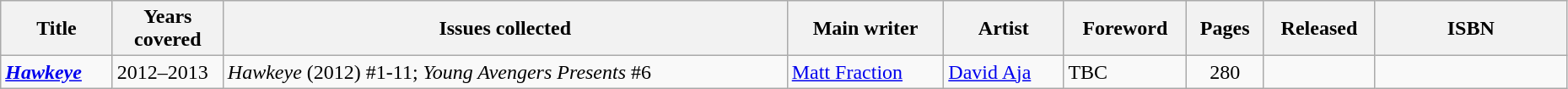<table class="wikitable sortable" width=98%>
<tr>
<th>Title</th>
<th style="width: 5em;">Years covered</th>
<th class="unsortable">Issues collected</th>
<th>Main writer</th>
<th>Artist</th>
<th>Foreword</th>
<th>Pages</th>
<th>Released</th>
<th class="unsortable" style="width: 9em;">ISBN</th>
</tr>
<tr>
<td><a href='#'><strong><em>Hawkeye</em></strong></a></td>
<td>2012–2013</td>
<td><em>Hawkeye</em> (2012) #1-11; <em>Young Avengers Presents</em> #6</td>
<td><a href='#'>Matt Fraction</a></td>
<td><a href='#'>David Aja</a></td>
<td>TBC</td>
<td style="text-align: center;">280</td>
<td></td>
<td></td>
</tr>
</table>
